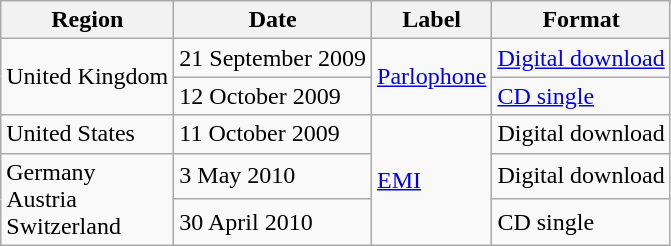<table class=wikitable>
<tr>
<th>Region</th>
<th>Date</th>
<th>Label</th>
<th>Format</th>
</tr>
<tr>
<td rowspan="2">United Kingdom</td>
<td>21 September 2009</td>
<td rowspan="2"><a href='#'>Parlophone</a></td>
<td><a href='#'>Digital download</a></td>
</tr>
<tr>
<td>12 October 2009</td>
<td><a href='#'>CD single</a></td>
</tr>
<tr>
<td>United States</td>
<td>11 October 2009</td>
<td rowspan="3"><a href='#'>EMI</a></td>
<td>Digital download</td>
</tr>
<tr>
<td rowspan="2">Germany<br>Austria<br>Switzerland</td>
<td>3 May 2010</td>
<td>Digital download</td>
</tr>
<tr>
<td>30 April 2010</td>
<td>CD single</td>
</tr>
</table>
